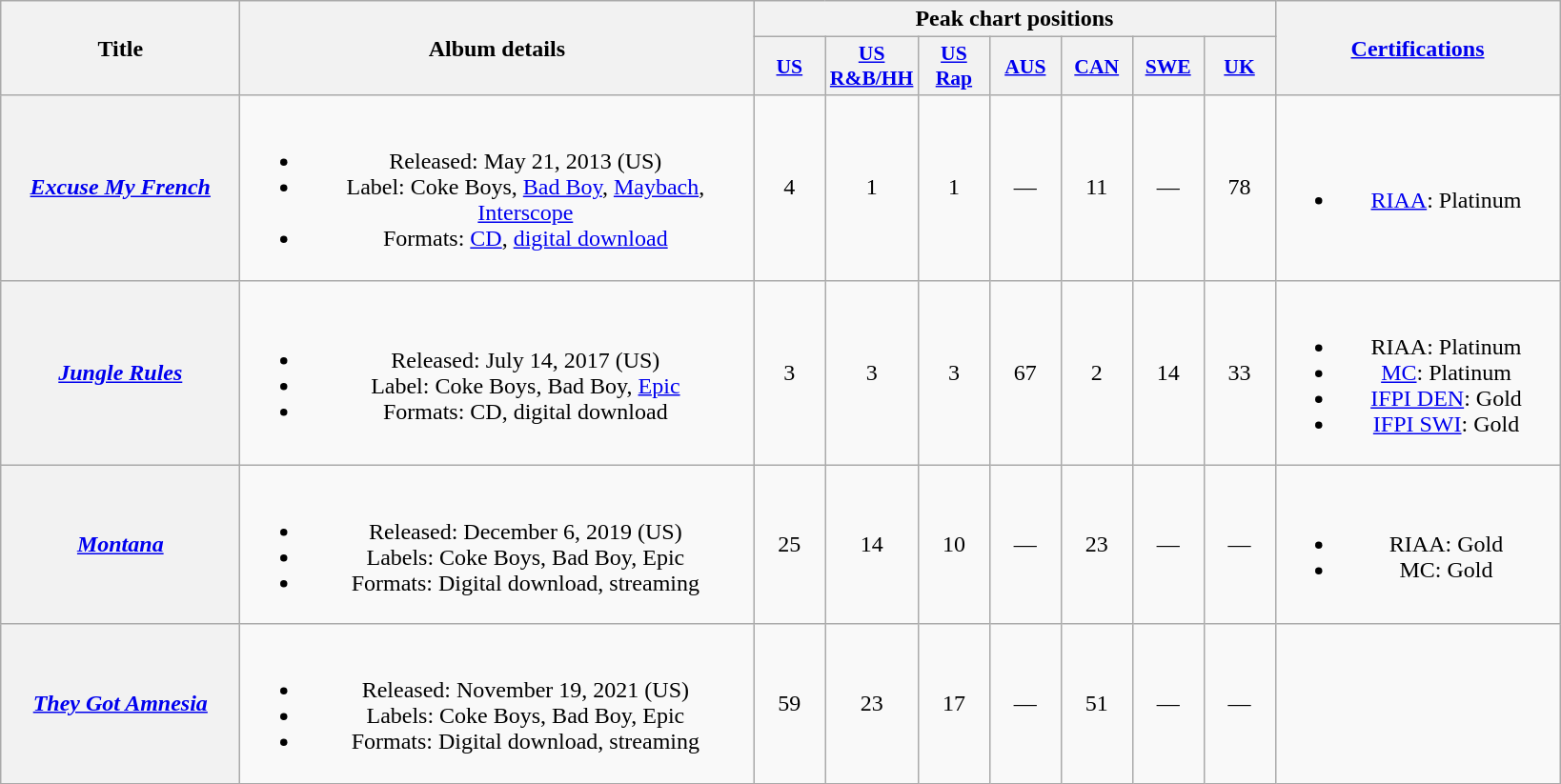<table class="wikitable plainrowheaders" style="text-align:center;">
<tr>
<th scope="col" rowspan="2" style="width:10em;">Title</th>
<th scope="col" rowspan="2" style="width:22em;">Album details</th>
<th scope="col" colspan="7">Peak chart positions</th>
<th scope="col" rowspan="2" style="width:12em;"><a href='#'>Certifications</a></th>
</tr>
<tr>
<th scope="col" style="width:3em;font-size:90%;"><a href='#'>US</a><br></th>
<th scope="col" style="width:3em;font-size:90%;"><a href='#'>US<br>R&B/HH</a><br></th>
<th scope="col" style="width:3em;font-size:90%;"><a href='#'>US<br>Rap</a><br></th>
<th scope="col" style="width:3em;font-size:90%;"><a href='#'>AUS</a><br></th>
<th scope="col" style="width:3em;font-size:90%;"><a href='#'>CAN</a><br></th>
<th scope="col" style="width:3em;font-size:90%;"><a href='#'>SWE</a><br></th>
<th scope="col" style="width:3em;font-size:90%;"><a href='#'>UK</a><br></th>
</tr>
<tr>
<th scope="row"><em><a href='#'>Excuse My French</a></em></th>
<td><br><ul><li>Released: May 21, 2013 <span>(US)</span></li><li>Label: Coke Boys, <a href='#'>Bad Boy</a>, <a href='#'>Maybach</a>, <a href='#'>Interscope</a></li><li>Formats: <a href='#'>CD</a>, <a href='#'>digital download</a></li></ul></td>
<td>4</td>
<td>1</td>
<td>1</td>
<td>—</td>
<td>11</td>
<td>—</td>
<td>78</td>
<td><br><ul><li><a href='#'>RIAA</a>: Platinum</li></ul></td>
</tr>
<tr>
<th scope="row"><em><a href='#'>Jungle Rules</a></em></th>
<td><br><ul><li>Released: July 14, 2017 <span>(US)</span></li><li>Label: Coke Boys, Bad Boy, <a href='#'>Epic</a></li><li>Formats: CD, digital download</li></ul></td>
<td>3</td>
<td>3</td>
<td>3</td>
<td>67</td>
<td>2</td>
<td>14</td>
<td>33</td>
<td><br><ul><li>RIAA: Platinum</li><li><a href='#'>MC</a>: Platinum</li><li><a href='#'>IFPI DEN</a>: Gold</li><li><a href='#'>IFPI SWI</a>: Gold</li></ul></td>
</tr>
<tr>
<th scope="row"><em><a href='#'>Montana</a></em></th>
<td><br><ul><li>Released: December 6, 2019 <span>(US)</span></li><li>Labels: Coke Boys, Bad Boy, Epic</li><li>Formats: Digital download, streaming</li></ul></td>
<td>25</td>
<td>14</td>
<td>10</td>
<td>—</td>
<td>23</td>
<td>—</td>
<td>—</td>
<td><br><ul><li>RIAA: Gold</li><li>MC: Gold</li></ul></td>
</tr>
<tr>
<th scope="row"><em><a href='#'>They Got Amnesia</a></em></th>
<td><br><ul><li>Released: November 19, 2021 <span>(US)</span></li><li>Labels: Coke Boys, Bad Boy, Epic</li><li>Formats: Digital download, streaming</li></ul></td>
<td>59</td>
<td>23</td>
<td>17</td>
<td>—</td>
<td>51</td>
<td>—</td>
<td>—</td>
</tr>
</table>
